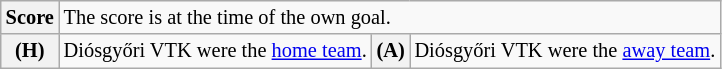<table class="wikitable" style="font-size:85%;">
<tr>
<th>Score</th>
<td colspan="3">The score is at the time of the own goal.</td>
</tr>
<tr>
<th>(H)</th>
<td>Diósgyőri VTK were the <a href='#'>home team</a>.</td>
<th>(A)</th>
<td>Diósgyőri VTK were the <a href='#'>away team</a>.</td>
</tr>
</table>
